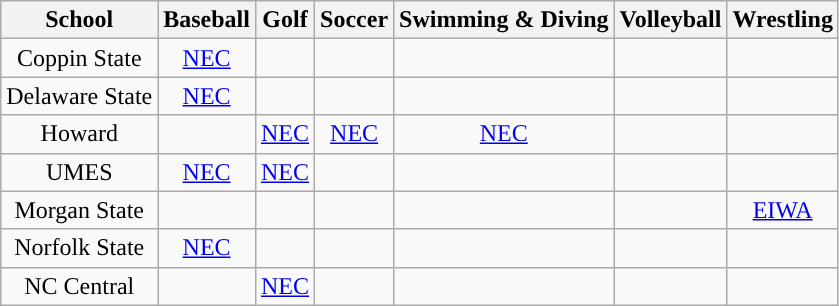<table class="wikitable" style="text-align:center;">
<tr>
<th>School</th>
<th>Baseball</th>
<th>Golf</th>
<th>Soccer</th>
<th>Swimming & Diving</th>
<th>Volleyball</th>
<th>Wrestling</th>
</tr>
<tr>
<td>Coppin State</td>
<td><a href='#'>NEC</a></td>
<td></td>
<td></td>
<td></td>
<td></td>
<td></td>
</tr>
<tr>
<td>Delaware State</td>
<td><a href='#'>NEC</a></td>
<td></td>
<td></td>
<td></td>
<td></td>
<td></td>
</tr>
<tr>
<td>Howard</td>
<td></td>
<td><a href='#'>NEC</a></td>
<td><a href='#'>NEC</a></td>
<td><a href='#'>NEC</a></td>
<td></td>
<td></td>
</tr>
<tr>
<td>UMES</td>
<td><a href='#'>NEC</a></td>
<td><a href='#'>NEC</a></td>
<td></td>
<td></td>
<td align=center></td>
<td></td>
</tr>
<tr>
<td>Morgan State</td>
<td></td>
<td></td>
<td></td>
<td></td>
<td></td>
<td><a href='#'>EIWA</a></td>
</tr>
<tr>
<td>Norfolk State</td>
<td><a href='#'>NEC</a></td>
<td></td>
<td></td>
<td></td>
<td></td>
<td></td>
</tr>
<tr>
<td>NC Central</td>
<td></td>
<td><a href='#'>NEC</a></td>
<td></td>
<td></td>
<td></td>
<td></td>
</tr>
</table>
